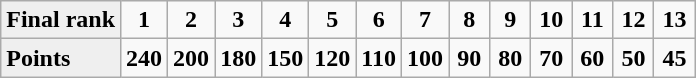<table class="wikitable" style="font-weight:bold; text-align:center">
<tr>
<td align=left bgcolor=#efefef>Final rank</td>
<td width=20>1</td>
<td width=20>2</td>
<td width=20>3</td>
<td width=20>4</td>
<td width=20>5</td>
<td width=20>6</td>
<td width=20>7</td>
<td width=20>8</td>
<td width=20>9</td>
<td width=20>10</td>
<td width=20>11</td>
<td width=20>12</td>
<td width=20>13</td>
</tr>
<tr>
<td align=left bgcolor=#efefef>Points</td>
<td width=20>240</td>
<td width=20>200</td>
<td width=20>180</td>
<td width=20>150</td>
<td width=20>120</td>
<td width=20>110</td>
<td width=20>100</td>
<td width=20>90</td>
<td width=20>80</td>
<td width=20>70</td>
<td width=20>60</td>
<td width=20>50</td>
<td width=20>45</td>
</tr>
</table>
